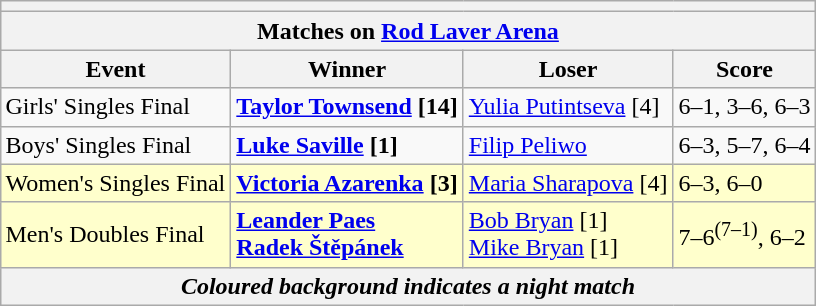<table class="wikitable collapsible uncollapsed" style="margin:1em auto;">
<tr>
<th colspan=4></th>
</tr>
<tr>
<th colspan=4><strong>Matches on <a href='#'>Rod Laver Arena</a></strong></th>
</tr>
<tr>
<th>Event</th>
<th>Winner</th>
<th>Loser</th>
<th>Score</th>
</tr>
<tr align=left>
<td>Girls' Singles Final</td>
<td> <strong><a href='#'>Taylor Townsend</a> [14]</strong></td>
<td> <a href='#'>Yulia Putintseva</a> [4]</td>
<td>6–1, 3–6, 6–3</td>
</tr>
<tr align=left>
<td>Boys' Singles Final</td>
<td><strong> <a href='#'>Luke Saville</a> [1]</strong></td>
<td> <a href='#'>Filip Peliwo</a></td>
<td>6–3, 5–7, 6–4</td>
</tr>
<tr style="text-align:left; background:#ffc;">
<td>Women's Singles Final</td>
<td><strong> <a href='#'>Victoria Azarenka</a> [3]</strong></td>
<td> <a href='#'>Maria Sharapova</a> [4]</td>
<td>6–3, 6–0</td>
</tr>
<tr style="text-align:left; background:#ffc;">
<td>Men's Doubles Final</td>
<td><strong> <a href='#'>Leander Paes</a> <br>  <a href='#'>Radek Štěpánek</a></strong></td>
<td> <a href='#'>Bob Bryan</a> [1] <br>  <a href='#'>Mike Bryan</a> [1]</td>
<td>7–6<sup>(7–1)</sup>, 6–2</td>
</tr>
<tr>
<th colspan=4><em>Coloured background indicates a night match</em></th>
</tr>
</table>
